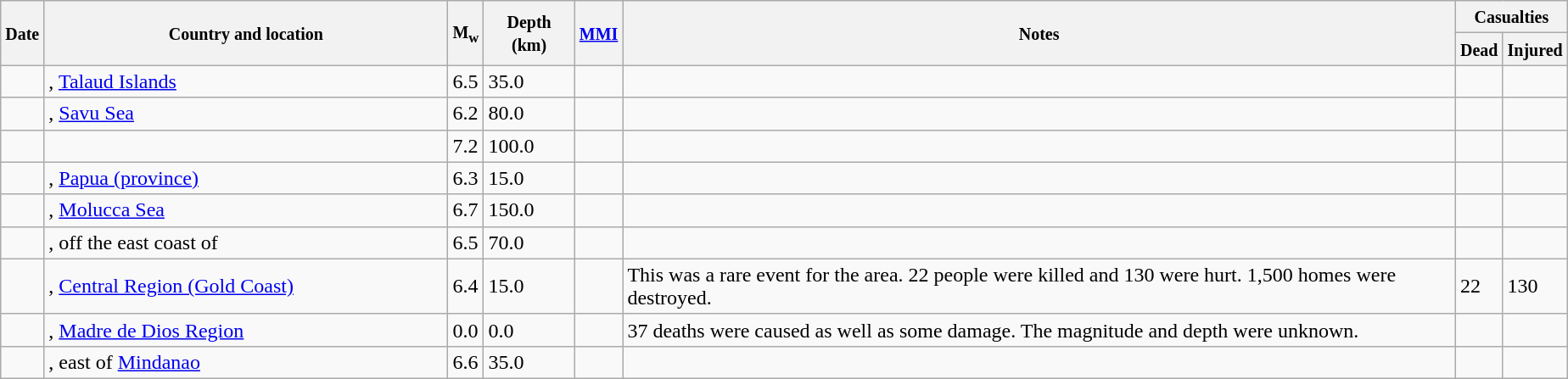<table class="wikitable sortable sort-under" style="border:1px black; margin-left:1em;">
<tr>
<th rowspan="2"><small>Date</small></th>
<th rowspan="2" style="width: 310px"><small>Country and location</small></th>
<th rowspan="2"><small>M<sub>w</sub></small></th>
<th rowspan="2"><small>Depth (km)</small></th>
<th rowspan="2"><small><a href='#'>MMI</a></small></th>
<th rowspan="2" class="unsortable"><small>Notes</small></th>
<th colspan="2"><small>Casualties</small></th>
</tr>
<tr>
<th><small>Dead</small></th>
<th><small>Injured</small></th>
</tr>
<tr>
<td></td>
<td>, <a href='#'>Talaud Islands</a></td>
<td>6.5</td>
<td>35.0</td>
<td></td>
<td></td>
<td></td>
<td></td>
</tr>
<tr>
<td></td>
<td>, <a href='#'>Savu Sea</a></td>
<td>6.2</td>
<td>80.0</td>
<td></td>
<td></td>
<td></td>
<td></td>
</tr>
<tr>
<td></td>
<td></td>
<td>7.2</td>
<td>100.0</td>
<td></td>
<td></td>
<td></td>
<td></td>
</tr>
<tr>
<td></td>
<td>, <a href='#'>Papua (province)</a></td>
<td>6.3</td>
<td>15.0</td>
<td></td>
<td></td>
<td></td>
<td></td>
</tr>
<tr>
<td></td>
<td>, <a href='#'>Molucca Sea</a></td>
<td>6.7</td>
<td>150.0</td>
<td></td>
<td></td>
<td></td>
<td></td>
</tr>
<tr>
<td></td>
<td>, off the east coast of</td>
<td>6.5</td>
<td>70.0</td>
<td></td>
<td></td>
<td></td>
<td></td>
</tr>
<tr>
<td></td>
<td>, <a href='#'>Central Region (Gold Coast)</a></td>
<td>6.4</td>
<td>15.0</td>
<td></td>
<td>This was a rare event for the area. 22 people were killed and 130 were hurt. 1,500 homes were destroyed.</td>
<td>22</td>
<td>130</td>
</tr>
<tr>
<td></td>
<td>, <a href='#'>Madre de Dios Region</a></td>
<td>0.0</td>
<td>0.0</td>
<td></td>
<td>37 deaths were caused as well as some damage. The magnitude and depth were unknown.</td>
<td></td>
<td></td>
</tr>
<tr>
<td></td>
<td>, east of <a href='#'>Mindanao</a></td>
<td>6.6</td>
<td>35.0</td>
<td></td>
<td></td>
<td></td>
<td></td>
</tr>
</table>
